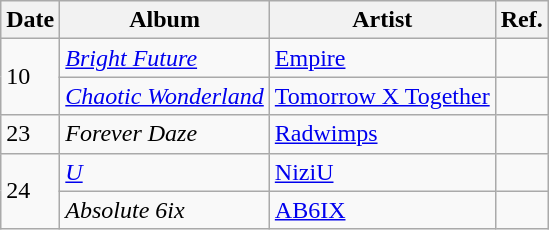<table class="wikitable">
<tr>
<th>Date</th>
<th>Album</th>
<th>Artist</th>
<th>Ref.</th>
</tr>
<tr>
<td rowspan="2">10</td>
<td><em><a href='#'>Bright Future</a></em></td>
<td><a href='#'>Empire</a></td>
<td></td>
</tr>
<tr>
<td><em><a href='#'>Chaotic Wonderland</a></em></td>
<td><a href='#'>Tomorrow X Together</a></td>
<td></td>
</tr>
<tr>
<td>23</td>
<td><em>Forever Daze</em></td>
<td><a href='#'>Radwimps</a></td>
<td></td>
</tr>
<tr>
<td rowspan="2">24</td>
<td><em><a href='#'>U</a></em></td>
<td><a href='#'>NiziU</a></td>
<td></td>
</tr>
<tr>
<td><em>Absolute 6ix</em></td>
<td><a href='#'>AB6IX</a></td>
<td></td>
</tr>
</table>
